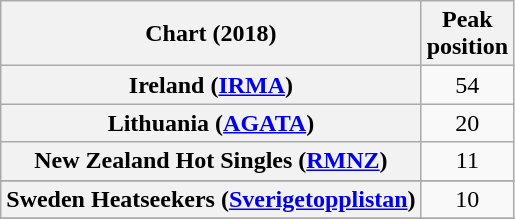<table class="wikitable sortable plainrowheaders" style="text-align:center">
<tr>
<th>Chart (2018)</th>
<th>Peak<br>position</th>
</tr>
<tr>
<th scope="row">Ireland (<a href='#'>IRMA</a>)</th>
<td>54</td>
</tr>
<tr>
<th scope="row">Lithuania (<a href='#'>AGATA</a>)</th>
<td>20</td>
</tr>
<tr>
<th scope="row">New Zealand Hot Singles (<a href='#'>RMNZ</a>)</th>
<td>11</td>
</tr>
<tr>
</tr>
<tr>
<th scope="row">Sweden Heatseekers (<a href='#'>Sverigetopplistan</a>)</th>
<td>10</td>
</tr>
<tr>
</tr>
<tr>
</tr>
<tr>
</tr>
</table>
